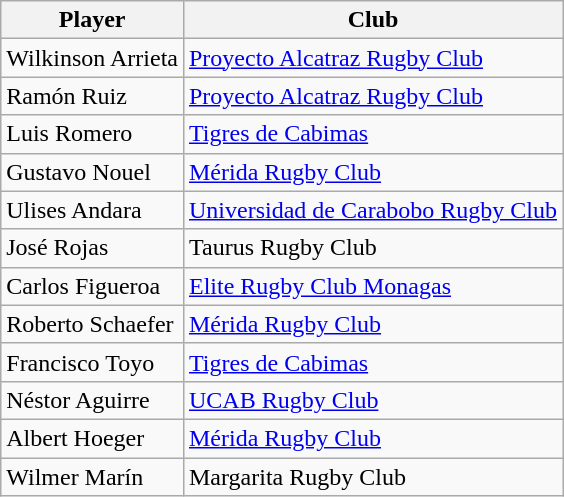<table class="wikitable">
<tr>
<th>Player</th>
<th>Club</th>
</tr>
<tr>
<td>Wilkinson Arrieta</td>
<td><a href='#'>Proyecto Alcatraz Rugby Club</a></td>
</tr>
<tr>
<td>Ramón Ruiz</td>
<td><a href='#'>Proyecto Alcatraz Rugby Club</a></td>
</tr>
<tr>
<td>Luis Romero</td>
<td><a href='#'>Tigres de Cabimas</a></td>
</tr>
<tr>
<td>Gustavo Nouel</td>
<td><a href='#'>Mérida Rugby Club</a></td>
</tr>
<tr>
<td>Ulises Andara</td>
<td><a href='#'>Universidad de Carabobo Rugby Club</a></td>
</tr>
<tr>
<td>José Rojas</td>
<td>Taurus Rugby Club</td>
</tr>
<tr>
<td>Carlos Figueroa</td>
<td><a href='#'>Elite Rugby Club Monagas</a></td>
</tr>
<tr>
<td>Roberto Schaefer</td>
<td><a href='#'>Mérida Rugby Club</a></td>
</tr>
<tr>
<td>Francisco Toyo</td>
<td><a href='#'>Tigres de Cabimas</a></td>
</tr>
<tr>
<td>Néstor Aguirre</td>
<td><a href='#'>UCAB Rugby Club</a></td>
</tr>
<tr>
<td>Albert Hoeger</td>
<td><a href='#'>Mérida Rugby Club</a></td>
</tr>
<tr>
<td>Wilmer Marín</td>
<td>Margarita Rugby Club</td>
</tr>
</table>
